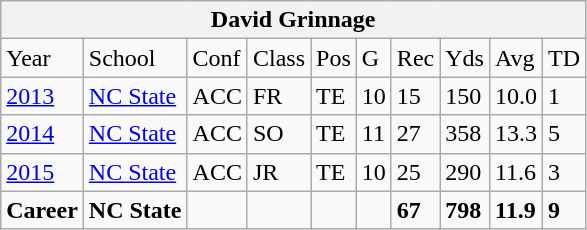<table class="wikitable">
<tr>
<th colspan="10" style="text-align: center; font-weight:bold;">David Grinnage</th>
</tr>
<tr>
<td>Year</td>
<td>School</td>
<td>Conf</td>
<td>Class</td>
<td>Pos</td>
<td>G</td>
<td>Rec</td>
<td>Yds</td>
<td>Avg</td>
<td>TD</td>
</tr>
<tr>
<td><a href='#'>2013</a></td>
<td><a href='#'>NC State</a></td>
<td>ACC</td>
<td>FR</td>
<td>TE</td>
<td>10</td>
<td>15</td>
<td>150</td>
<td>10.0</td>
<td>1</td>
</tr>
<tr>
<td><a href='#'>2014</a></td>
<td><a href='#'>NC State</a></td>
<td>ACC</td>
<td>SO</td>
<td>TE</td>
<td>11</td>
<td>27</td>
<td>358</td>
<td>13.3</td>
<td>5</td>
</tr>
<tr>
<td><a href='#'>2015</a></td>
<td><a href='#'>NC State</a></td>
<td>ACC</td>
<td>JR</td>
<td>TE</td>
<td>10</td>
<td>25</td>
<td>290</td>
<td>11.6</td>
<td>3</td>
</tr>
<tr>
<td style="font-weight:bold;">Career</td>
<td style="font-weight:bold;">NC State</td>
<td style="font-weight:bold;"></td>
<td style="font-weight:bold;"></td>
<td style="font-weight:bold;"></td>
<td style="font-weight:bold;"></td>
<td style="font-weight:bold;">67</td>
<td style="font-weight:bold;">798</td>
<td style="font-weight:bold;">11.9</td>
<td style="font-weight:bold;">9</td>
</tr>
</table>
